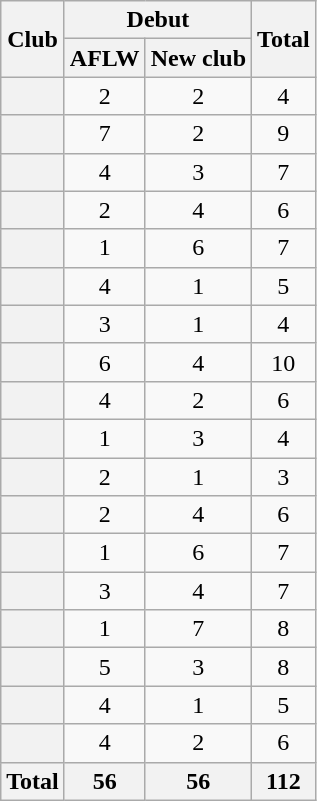<table class="wikitable plainrowheaders sortable" style=text-align:center>
<tr>
<th rowspan=2>Club</th>
<th colspan=2>Debut</th>
<th rowspan=2>Total</th>
</tr>
<tr>
<th>AFLW</th>
<th>New club</th>
</tr>
<tr>
<th scope="row"></th>
<td>2</td>
<td>2</td>
<td>4</td>
</tr>
<tr>
<th scope="row"></th>
<td>7</td>
<td>2</td>
<td>9</td>
</tr>
<tr>
<th scope="row"></th>
<td>4</td>
<td>3</td>
<td>7</td>
</tr>
<tr>
<th scope="row"></th>
<td>2</td>
<td>4</td>
<td>6</td>
</tr>
<tr>
<th scope="row"></th>
<td>1</td>
<td>6</td>
<td>7</td>
</tr>
<tr>
<th scope="row"></th>
<td>4</td>
<td>1</td>
<td>5</td>
</tr>
<tr>
<th scope="row"></th>
<td>3</td>
<td>1</td>
<td>4</td>
</tr>
<tr>
<th scope="row"></th>
<td>6</td>
<td>4</td>
<td>10</td>
</tr>
<tr>
<th scope="row"></th>
<td>4</td>
<td>2</td>
<td>6</td>
</tr>
<tr>
<th scope="row"></th>
<td>1</td>
<td>3</td>
<td>4</td>
</tr>
<tr>
<th scope="row"></th>
<td>2</td>
<td>1</td>
<td>3</td>
</tr>
<tr>
<th scope="row"></th>
<td>2</td>
<td>4</td>
<td>6</td>
</tr>
<tr>
<th scope="row"></th>
<td>1</td>
<td>6</td>
<td>7</td>
</tr>
<tr>
<th scope="row"></th>
<td>3</td>
<td>4</td>
<td>7</td>
</tr>
<tr>
<th scope="row"></th>
<td>1</td>
<td>7</td>
<td>8</td>
</tr>
<tr>
<th scope="row"></th>
<td>5</td>
<td>3</td>
<td>8</td>
</tr>
<tr>
<th scope="row"></th>
<td>4</td>
<td>1</td>
<td>5</td>
</tr>
<tr>
<th scope="row"></th>
<td>4</td>
<td>2</td>
<td>6</td>
</tr>
<tr class="sortbottom">
<th>Total</th>
<th>56</th>
<th>56</th>
<th>112</th>
</tr>
</table>
